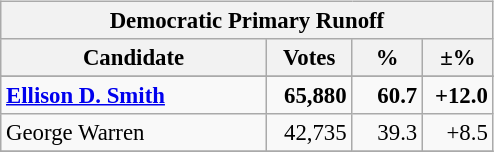<table class="wikitable" align="left" style="margin: 1em 1em 1em 0; font-size: 95%;">
<tr>
<th colspan="4">Democratic Primary Runoff</th>
</tr>
<tr>
<th colspan="1" style="width: 170px">Candidate</th>
<th style="width: 50px">Votes</th>
<th style="width: 40px">%</th>
<th style="width: 40px">±%</th>
</tr>
<tr>
</tr>
<tr>
<td><strong><a href='#'>Ellison D. Smith</a></strong></td>
<td align="right"><strong>65,880</strong></td>
<td align="right"><strong>60.7</strong></td>
<td align="right"><strong>+12.0</strong></td>
</tr>
<tr>
<td>George Warren</td>
<td align="right">42,735</td>
<td align="right">39.3</td>
<td align="right">+8.5</td>
</tr>
<tr>
</tr>
</table>
